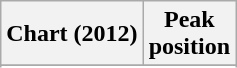<table class="wikitable sortable">
<tr>
<th>Chart (2012)</th>
<th>Peak<br>position</th>
</tr>
<tr>
</tr>
<tr>
</tr>
</table>
